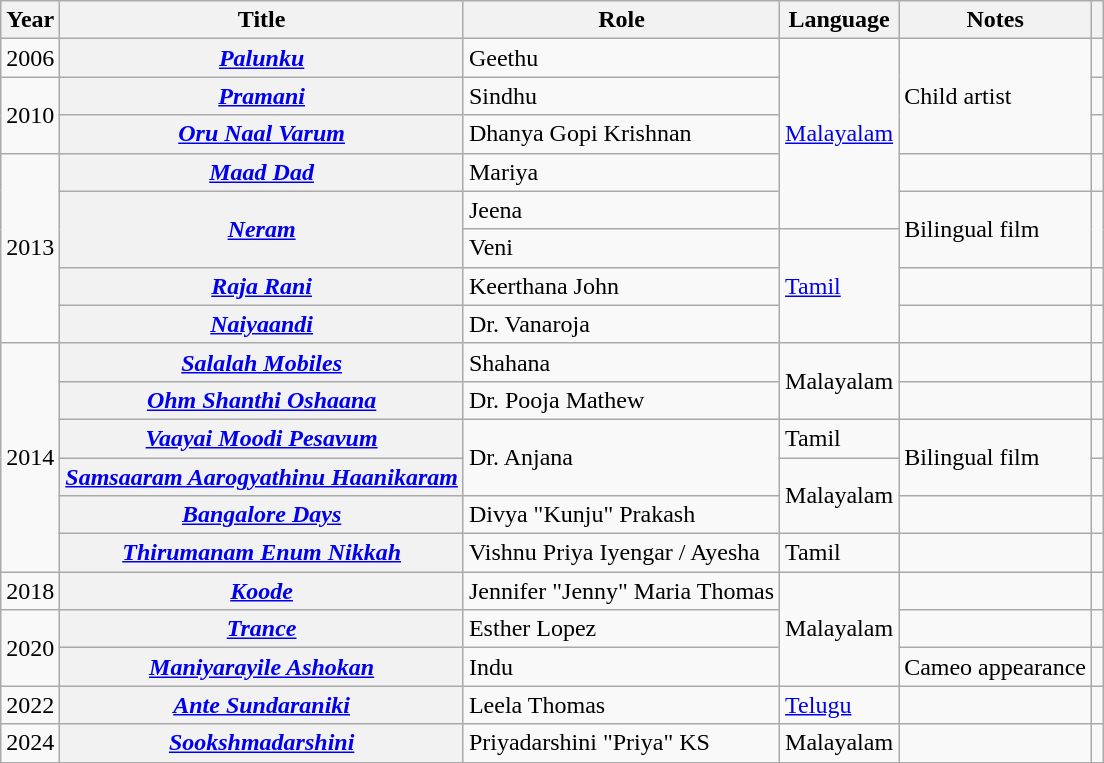<table class="wikitable sortable plainrowheaders">
<tr style="text-align:center;">
<th>Year</th>
<th>Title</th>
<th>Role</th>
<th>Language</th>
<th class="unsortable">Notes</th>
<th class="unsortable"></th>
</tr>
<tr>
<td>2006</td>
<th scope="row"><em><a href='#'>Palunku</a></em></th>
<td>Geethu</td>
<td rowspan="5"><a href='#'>Malayalam</a></td>
<td rowspan="3">Child artist</td>
<td></td>
</tr>
<tr>
<td rowspan="2">2010</td>
<th scope="row"><em><a href='#'>Pramani</a></em></th>
<td>Sindhu</td>
<td></td>
</tr>
<tr>
<th scope="row"><em><a href='#'>Oru Naal Varum</a></em></th>
<td>Dhanya Gopi Krishnan</td>
<td></td>
</tr>
<tr>
<td rowspan="5">2013</td>
<th scope="row"><em><a href='#'>Maad Dad</a></em></th>
<td>Mariya</td>
<td></td>
<td></td>
</tr>
<tr>
<th scope="row" rowspan="2"><em><a href='#'>Neram</a></em></th>
<td>Jeena</td>
<td rowspan="2">Bilingual film</td>
<td rowspan="2"></td>
</tr>
<tr>
<td>Veni</td>
<td rowspan="3"><a href='#'>Tamil</a></td>
</tr>
<tr>
<th scope="row"><em><a href='#'>Raja Rani</a></em></th>
<td>Keerthana John</td>
<td></td>
<td></td>
</tr>
<tr>
<th scope="row"><em><a href='#'>Naiyaandi</a></em></th>
<td>Dr. Vanaroja</td>
<td></td>
<td></td>
</tr>
<tr>
<td rowspan="6">2014</td>
<th scope="row"><em><a href='#'>Salalah Mobiles</a></em></th>
<td>Shahana</td>
<td rowspan="2">Malayalam</td>
<td></td>
<td></td>
</tr>
<tr>
<th scope="row"><em><a href='#'>Ohm Shanthi Oshaana</a></em></th>
<td>Dr. Pooja Mathew</td>
<td></td>
<td></td>
</tr>
<tr>
<th scope="row"><em><a href='#'>Vaayai Moodi Pesavum</a></em></th>
<td rowspan="2">Dr. Anjana</td>
<td>Tamil</td>
<td rowspan="2">Bilingual film</td>
<td></td>
</tr>
<tr>
<th scope="row"><em><a href='#'>Samsaaram Aarogyathinu Haanikaram</a></em></th>
<td rowspan="2">Malayalam</td>
<td></td>
</tr>
<tr>
<th scope="row"><em><a href='#'>Bangalore Days</a></em></th>
<td>Divya "Kunju" Prakash</td>
<td></td>
<td></td>
</tr>
<tr>
<th scope="row"><em><a href='#'>Thirumanam Enum Nikkah</a></em></th>
<td>Vishnu Priya Iyengar / Ayesha</td>
<td>Tamil</td>
<td></td>
<td></td>
</tr>
<tr>
<td>2018</td>
<th scope="row"><em><a href='#'>Koode</a></em></th>
<td>Jennifer "Jenny" Maria Thomas</td>
<td rowspan="3">Malayalam</td>
<td></td>
<td></td>
</tr>
<tr>
<td rowspan="2">2020</td>
<th scope="row"><em><a href='#'>Trance</a></em></th>
<td>Esther Lopez</td>
<td></td>
<td></td>
</tr>
<tr>
<th scope="row"><em><a href='#'>Maniyarayile Ashokan</a></em></th>
<td>Indu</td>
<td>Cameo appearance</td>
<td></td>
</tr>
<tr>
<td>2022</td>
<th scope="row"><em><a href='#'>Ante Sundaraniki</a></em></th>
<td>Leela Thomas</td>
<td><a href='#'>Telugu</a></td>
<td></td>
<td></td>
</tr>
<tr>
<td>2024</td>
<th scope="row"><em><a href='#'>Sookshmadarshini</a></em></th>
<td>Priyadarshini "Priya" KS</td>
<td>Malayalam</td>
<td></td>
<td></td>
</tr>
<tr>
</tr>
</table>
